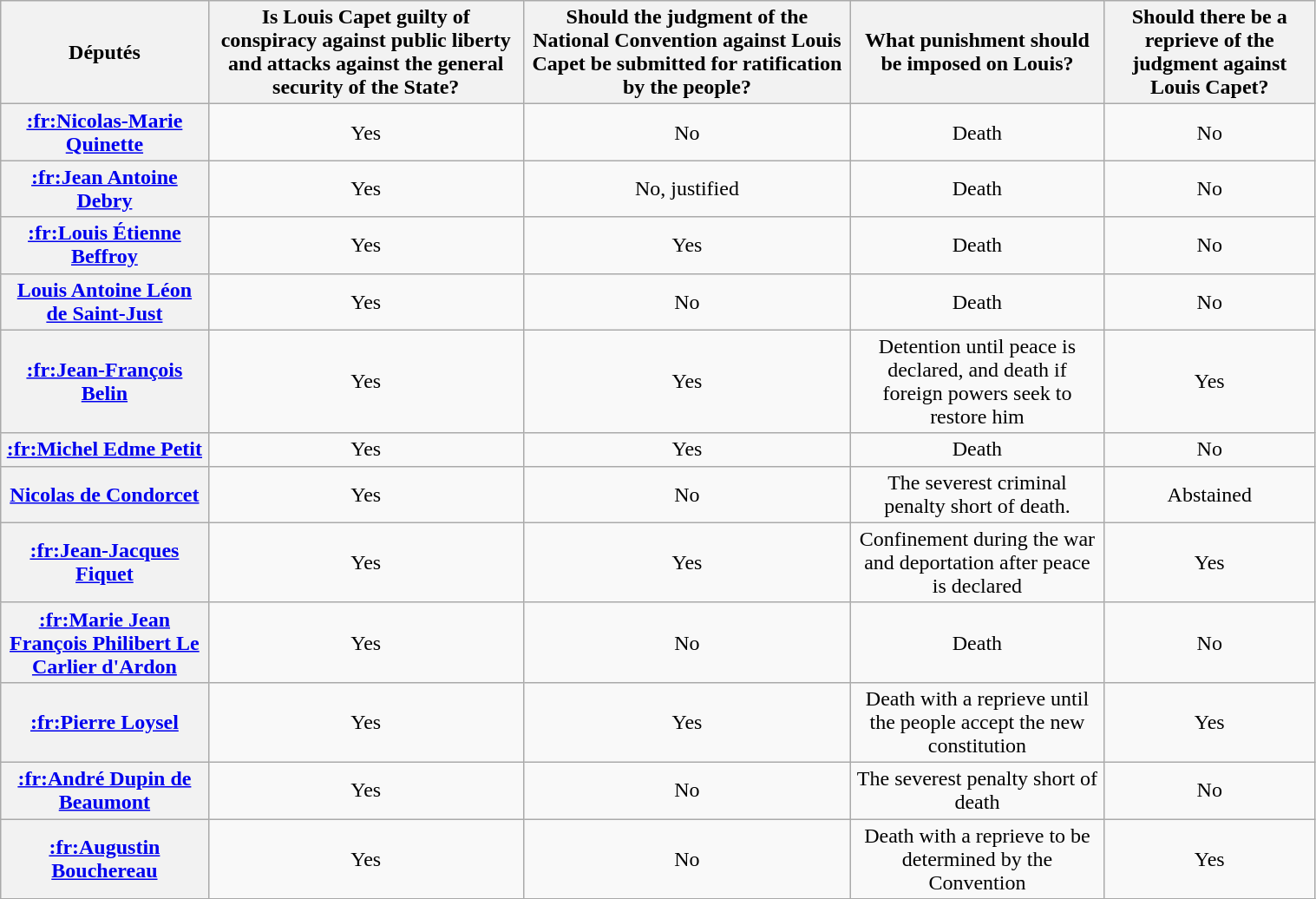<table class="wikitable sortable" style="text-align:center; width:80%;">
<tr>
<th scope=col>Députés</th>
<th scope=col>Is Louis Capet guilty of conspiracy against public liberty and attacks against the general security of the State?</th>
<th scope=col>Should the judgment of the National Convention against Louis Capet be submitted for ratification by the people?</th>
<th scope=col>What punishment should be imposed on Louis?</th>
<th scope=col>Should there be a reprieve of the judgment against Louis Capet?</th>
</tr>
<tr>
<th scope=row><a href='#'>:fr:Nicolas-Marie Quinette</a></th>
<td>Yes</td>
<td>No</td>
<td>Death</td>
<td>No</td>
</tr>
<tr>
<th scope=row><a href='#'>:fr:Jean Antoine Debry</a></th>
<td>Yes</td>
<td>No, justified</td>
<td>Death</td>
<td>No</td>
</tr>
<tr>
<th scope=row><a href='#'>:fr:Louis Étienne Beffroy</a></th>
<td>Yes</td>
<td>Yes</td>
<td>Death</td>
<td>No</td>
</tr>
<tr>
<th scope=row><a href='#'>Louis Antoine Léon de Saint-Just</a></th>
<td>Yes</td>
<td>No</td>
<td>Death</td>
<td>No</td>
</tr>
<tr>
<th scope=row><a href='#'>:fr:Jean-François Belin</a></th>
<td>Yes</td>
<td>Yes</td>
<td>Detention until peace is declared, and death if foreign powers seek to restore him</td>
<td>Yes</td>
</tr>
<tr>
<th scope=row><a href='#'>:fr:Michel Edme Petit</a></th>
<td>Yes</td>
<td>Yes</td>
<td>Death</td>
<td>No</td>
</tr>
<tr>
<th scope=row><a href='#'>Nicolas de Condorcet</a></th>
<td>Yes</td>
<td>No</td>
<td>The severest criminal penalty short of death.</td>
<td>Abstained</td>
</tr>
<tr>
<th scope=row><a href='#'>:fr:Jean-Jacques Fiquet</a></th>
<td>Yes</td>
<td>Yes</td>
<td>Confinement during the war and deportation after peace is declared</td>
<td>Yes</td>
</tr>
<tr>
<th scope=row><a href='#'>:fr:Marie Jean François Philibert Le Carlier d'Ardon</a></th>
<td>Yes</td>
<td>No</td>
<td>Death</td>
<td>No</td>
</tr>
<tr>
<th scope=row><a href='#'>:fr:Pierre Loysel</a></th>
<td>Yes</td>
<td>Yes</td>
<td>Death with a reprieve until the people accept the new constitution</td>
<td>Yes</td>
</tr>
<tr>
<th scope=row><a href='#'>:fr:André Dupin de Beaumont</a></th>
<td>Yes</td>
<td>No</td>
<td>The severest penalty short of death</td>
<td>No</td>
</tr>
<tr>
<th scope=row><a href='#'>:fr:Augustin Bouchereau</a></th>
<td>Yes</td>
<td>No</td>
<td>Death with a reprieve to be determined by the Convention</td>
<td>Yes</td>
</tr>
<tr>
</tr>
</table>
